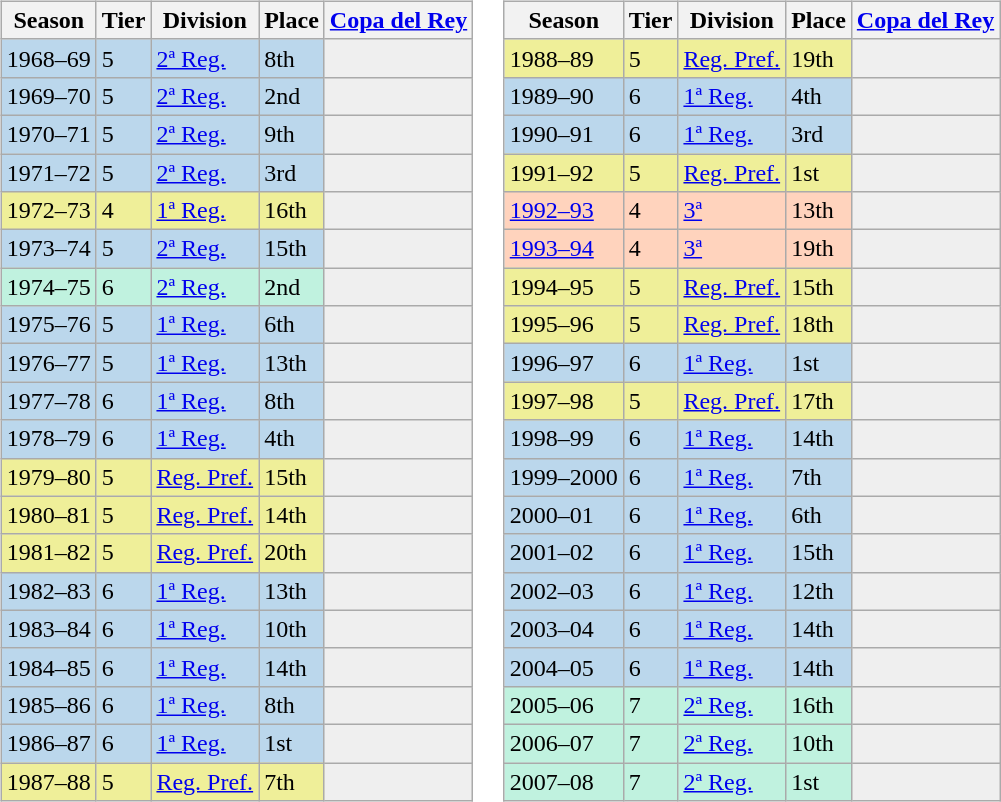<table>
<tr>
<td valign="top" width=0%><br><table class="wikitable">
<tr style="background:#f0f6fa;">
<th>Season</th>
<th>Tier</th>
<th>Division</th>
<th>Place</th>
<th><a href='#'>Copa del Rey</a></th>
</tr>
<tr>
<td style="background:#BBD7EC;">1968–69</td>
<td style="background:#BBD7EC;">5</td>
<td style="background:#BBD7EC;"><a href='#'>2ª Reg.</a></td>
<td style="background:#BBD7EC;">8th</td>
<th style="background:#efefef;"></th>
</tr>
<tr>
<td style="background:#BBD7EC;">1969–70</td>
<td style="background:#BBD7EC;">5</td>
<td style="background:#BBD7EC;"><a href='#'>2ª Reg.</a></td>
<td style="background:#BBD7EC;">2nd</td>
<th style="background:#efefef;"></th>
</tr>
<tr>
<td style="background:#BBD7EC;">1970–71</td>
<td style="background:#BBD7EC;">5</td>
<td style="background:#BBD7EC;"><a href='#'>2ª Reg.</a></td>
<td style="background:#BBD7EC;">9th</td>
<th style="background:#efefef;"></th>
</tr>
<tr>
<td style="background:#BBD7EC;">1971–72</td>
<td style="background:#BBD7EC;">5</td>
<td style="background:#BBD7EC;"><a href='#'>2ª Reg.</a></td>
<td style="background:#BBD7EC;">3rd</td>
<th style="background:#efefef;"></th>
</tr>
<tr>
<td style="background:#EFEF99;">1972–73</td>
<td style="background:#EFEF99;">4</td>
<td style="background:#EFEF99;"><a href='#'>1ª Reg.</a></td>
<td style="background:#EFEF99;">16th</td>
<th style="background:#efefef;"></th>
</tr>
<tr>
<td style="background:#BBD7EC;">1973–74</td>
<td style="background:#BBD7EC;">5</td>
<td style="background:#BBD7EC;"><a href='#'>2ª Reg.</a></td>
<td style="background:#BBD7EC;">15th</td>
<th style="background:#efefef;"></th>
</tr>
<tr>
<td style="background:#C0F2DF;">1974–75</td>
<td style="background:#C0F2DF;">6</td>
<td style="background:#C0F2DF;"><a href='#'>2ª Reg.</a></td>
<td style="background:#C0F2DF;">2nd</td>
<th style="background:#efefef;"></th>
</tr>
<tr>
<td style="background:#BBD7EC;">1975–76</td>
<td style="background:#BBD7EC;">5</td>
<td style="background:#BBD7EC;"><a href='#'>1ª Reg.</a></td>
<td style="background:#BBD7EC;">6th</td>
<th style="background:#efefef;"></th>
</tr>
<tr>
<td style="background:#BBD7EC;">1976–77</td>
<td style="background:#BBD7EC;">5</td>
<td style="background:#BBD7EC;"><a href='#'>1ª Reg.</a></td>
<td style="background:#BBD7EC;">13th</td>
<th style="background:#efefef;"></th>
</tr>
<tr>
<td style="background:#BBD7EC;">1977–78</td>
<td style="background:#BBD7EC;">6</td>
<td style="background:#BBD7EC;"><a href='#'>1ª Reg.</a></td>
<td style="background:#BBD7EC;">8th</td>
<th style="background:#efefef;"></th>
</tr>
<tr>
<td style="background:#BBD7EC;">1978–79</td>
<td style="background:#BBD7EC;">6</td>
<td style="background:#BBD7EC;"><a href='#'>1ª Reg.</a></td>
<td style="background:#BBD7EC;">4th</td>
<th style="background:#efefef;"></th>
</tr>
<tr>
<td style="background:#EFEF99;">1979–80</td>
<td style="background:#EFEF99;">5</td>
<td style="background:#EFEF99;"><a href='#'>Reg. Pref.</a></td>
<td style="background:#EFEF99;">15th</td>
<th style="background:#efefef;"></th>
</tr>
<tr>
<td style="background:#EFEF99;">1980–81</td>
<td style="background:#EFEF99;">5</td>
<td style="background:#EFEF99;"><a href='#'>Reg. Pref.</a></td>
<td style="background:#EFEF99;">14th</td>
<th style="background:#efefef;"></th>
</tr>
<tr>
<td style="background:#EFEF99;">1981–82</td>
<td style="background:#EFEF99;">5</td>
<td style="background:#EFEF99;"><a href='#'>Reg. Pref.</a></td>
<td style="background:#EFEF99;">20th</td>
<th style="background:#efefef;"></th>
</tr>
<tr>
<td style="background:#BBD7EC;">1982–83</td>
<td style="background:#BBD7EC;">6</td>
<td style="background:#BBD7EC;"><a href='#'>1ª Reg.</a></td>
<td style="background:#BBD7EC;">13th</td>
<th style="background:#efefef;"></th>
</tr>
<tr>
<td style="background:#BBD7EC;">1983–84</td>
<td style="background:#BBD7EC;">6</td>
<td style="background:#BBD7EC;"><a href='#'>1ª Reg.</a></td>
<td style="background:#BBD7EC;">10th</td>
<th style="background:#efefef;"></th>
</tr>
<tr>
<td style="background:#BBD7EC;">1984–85</td>
<td style="background:#BBD7EC;">6</td>
<td style="background:#BBD7EC;"><a href='#'>1ª Reg.</a></td>
<td style="background:#BBD7EC;">14th</td>
<th style="background:#efefef;"></th>
</tr>
<tr>
<td style="background:#BBD7EC;">1985–86</td>
<td style="background:#BBD7EC;">6</td>
<td style="background:#BBD7EC;"><a href='#'>1ª Reg.</a></td>
<td style="background:#BBD7EC;">8th</td>
<th style="background:#efefef;"></th>
</tr>
<tr>
<td style="background:#BBD7EC;">1986–87</td>
<td style="background:#BBD7EC;">6</td>
<td style="background:#BBD7EC;"><a href='#'>1ª Reg.</a></td>
<td style="background:#BBD7EC;">1st</td>
<th style="background:#efefef;"></th>
</tr>
<tr>
<td style="background:#EFEF99;">1987–88</td>
<td style="background:#EFEF99;">5</td>
<td style="background:#EFEF99;"><a href='#'>Reg. Pref.</a></td>
<td style="background:#EFEF99;">7th</td>
<th style="background:#efefef;"></th>
</tr>
</table>
</td>
<td valign="top" width=0%><br><table class="wikitable">
<tr style="background:#f0f6fa;">
<th>Season</th>
<th>Tier</th>
<th>Division</th>
<th>Place</th>
<th><a href='#'>Copa del Rey</a></th>
</tr>
<tr>
<td style="background:#EFEF99;">1988–89</td>
<td style="background:#EFEF99;">5</td>
<td style="background:#EFEF99;"><a href='#'>Reg. Pref.</a></td>
<td style="background:#EFEF99;">19th</td>
<th style="background:#efefef;"></th>
</tr>
<tr>
<td style="background:#BBD7EC;">1989–90</td>
<td style="background:#BBD7EC;">6</td>
<td style="background:#BBD7EC;"><a href='#'>1ª Reg.</a></td>
<td style="background:#BBD7EC;">4th</td>
<th style="background:#efefef;"></th>
</tr>
<tr>
<td style="background:#BBD7EC;">1990–91</td>
<td style="background:#BBD7EC;">6</td>
<td style="background:#BBD7EC;"><a href='#'>1ª Reg.</a></td>
<td style="background:#BBD7EC;">3rd</td>
<th style="background:#efefef;"></th>
</tr>
<tr>
<td style="background:#EFEF99;">1991–92</td>
<td style="background:#EFEF99;">5</td>
<td style="background:#EFEF99;"><a href='#'>Reg. Pref.</a></td>
<td style="background:#EFEF99;">1st</td>
<th style="background:#efefef;"></th>
</tr>
<tr>
<td style="background:#FFD3BD;"><a href='#'>1992–93</a></td>
<td style="background:#FFD3BD;">4</td>
<td style="background:#FFD3BD;"><a href='#'>3ª</a></td>
<td style="background:#FFD3BD;">13th</td>
<td style="background:#efefef;"></td>
</tr>
<tr>
<td style="background:#FFD3BD;"><a href='#'>1993–94</a></td>
<td style="background:#FFD3BD;">4</td>
<td style="background:#FFD3BD;"><a href='#'>3ª</a></td>
<td style="background:#FFD3BD;">19th</td>
<td style="background:#efefef;"></td>
</tr>
<tr>
<td style="background:#EFEF99;">1994–95</td>
<td style="background:#EFEF99;">5</td>
<td style="background:#EFEF99;"><a href='#'>Reg. Pref.</a></td>
<td style="background:#EFEF99;">15th</td>
<th style="background:#efefef;"></th>
</tr>
<tr>
<td style="background:#EFEF99;">1995–96</td>
<td style="background:#EFEF99;">5</td>
<td style="background:#EFEF99;"><a href='#'>Reg. Pref.</a></td>
<td style="background:#EFEF99;">18th</td>
<th style="background:#efefef;"></th>
</tr>
<tr>
<td style="background:#BBD7EC;">1996–97</td>
<td style="background:#BBD7EC;">6</td>
<td style="background:#BBD7EC;"><a href='#'>1ª Reg.</a></td>
<td style="background:#BBD7EC;">1st</td>
<th style="background:#efefef;"></th>
</tr>
<tr>
<td style="background:#EFEF99;">1997–98</td>
<td style="background:#EFEF99;">5</td>
<td style="background:#EFEF99;"><a href='#'>Reg. Pref.</a></td>
<td style="background:#EFEF99;">17th</td>
<th style="background:#efefef;"></th>
</tr>
<tr>
<td style="background:#BBD7EC;">1998–99</td>
<td style="background:#BBD7EC;">6</td>
<td style="background:#BBD7EC;"><a href='#'>1ª Reg.</a></td>
<td style="background:#BBD7EC;">14th</td>
<th style="background:#efefef;"></th>
</tr>
<tr>
<td style="background:#BBD7EC;">1999–2000</td>
<td style="background:#BBD7EC;">6</td>
<td style="background:#BBD7EC;"><a href='#'>1ª Reg.</a></td>
<td style="background:#BBD7EC;">7th</td>
<th style="background:#efefef;"></th>
</tr>
<tr>
<td style="background:#BBD7EC;">2000–01</td>
<td style="background:#BBD7EC;">6</td>
<td style="background:#BBD7EC;"><a href='#'>1ª Reg.</a></td>
<td style="background:#BBD7EC;">6th</td>
<th style="background:#efefef;"></th>
</tr>
<tr>
<td style="background:#BBD7EC;">2001–02</td>
<td style="background:#BBD7EC;">6</td>
<td style="background:#BBD7EC;"><a href='#'>1ª Reg.</a></td>
<td style="background:#BBD7EC;">15th</td>
<th style="background:#efefef;"></th>
</tr>
<tr>
<td style="background:#BBD7EC;">2002–03</td>
<td style="background:#BBD7EC;">6</td>
<td style="background:#BBD7EC;"><a href='#'>1ª Reg.</a></td>
<td style="background:#BBD7EC;">12th</td>
<th style="background:#efefef;"></th>
</tr>
<tr>
<td style="background:#BBD7EC;">2003–04</td>
<td style="background:#BBD7EC;">6</td>
<td style="background:#BBD7EC;"><a href='#'>1ª Reg.</a></td>
<td style="background:#BBD7EC;">14th</td>
<th style="background:#efefef;"></th>
</tr>
<tr>
<td style="background:#BBD7EC;">2004–05</td>
<td style="background:#BBD7EC;">6</td>
<td style="background:#BBD7EC;"><a href='#'>1ª Reg.</a></td>
<td style="background:#BBD7EC;">14th</td>
<th style="background:#efefef;"></th>
</tr>
<tr>
<td style="background:#C0F2DF;">2005–06</td>
<td style="background:#C0F2DF;">7</td>
<td style="background:#C0F2DF;"><a href='#'>2ª Reg.</a></td>
<td style="background:#C0F2DF;">16th</td>
<th style="background:#efefef;"></th>
</tr>
<tr>
<td style="background:#C0F2DF;">2006–07</td>
<td style="background:#C0F2DF;">7</td>
<td style="background:#C0F2DF;"><a href='#'>2ª Reg.</a></td>
<td style="background:#C0F2DF;">10th</td>
<th style="background:#efefef;"></th>
</tr>
<tr>
<td style="background:#C0F2DF;">2007–08</td>
<td style="background:#C0F2DF;">7</td>
<td style="background:#C0F2DF;"><a href='#'>2ª Reg.</a></td>
<td style="background:#C0F2DF;">1st</td>
<th style="background:#efefef;"></th>
</tr>
</table>
</td>
</tr>
</table>
